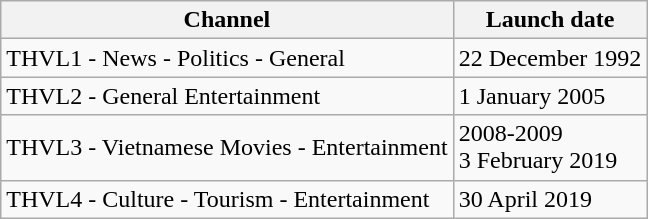<table class="wikitable">
<tr>
<th>Channel</th>
<th>Launch date</th>
</tr>
<tr>
<td>THVL1 - News - Politics - General</td>
<td>22 December 1992</td>
</tr>
<tr>
<td>THVL2 - General Entertainment</td>
<td>1 January 2005</td>
</tr>
<tr>
<td>THVL3 - Vietnamese Movies -  Entertainment</td>
<td>2008-2009<br>3 February 2019</td>
</tr>
<tr>
<td>THVL4 - Culture - Tourism - Entertainment</td>
<td>30 April 2019</td>
</tr>
</table>
